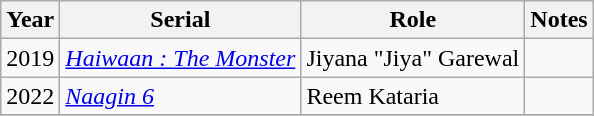<table class="wikitable sortable">
<tr>
<th>Year</th>
<th>Serial</th>
<th>Role</th>
<th class="unsortable">Notes</th>
</tr>
<tr>
<td>2019</td>
<td><em><a href='#'>Haiwaan : The Monster</a></em></td>
<td>Jiyana "Jiya" Garewal</td>
<td></td>
</tr>
<tr>
<td>2022</td>
<td><a href='#'> <em>Naagin 6</em></a></td>
<td>Reem Kataria</td>
<td></td>
</tr>
<tr>
</tr>
</table>
